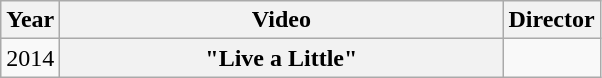<table class="wikitable plainrowheaders">
<tr>
<th>Year</th>
<th style="width:18em;">Video</th>
<th>Director</th>
</tr>
<tr>
<td>2014</td>
<th scope="row">"Live a Little"</th>
<td></td>
</tr>
</table>
